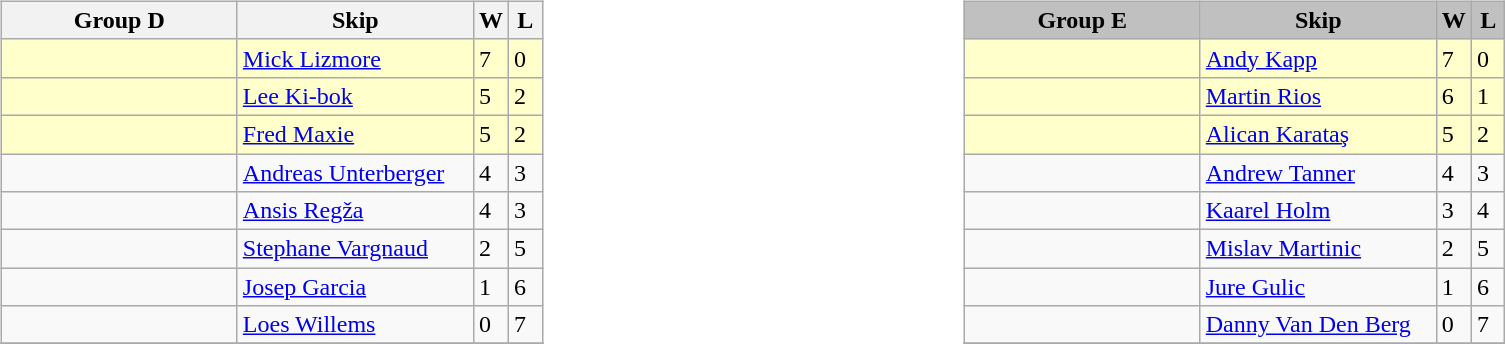<table>
<tr>
<td valign=top width=10%><br><table class=wikitable>
<tr>
<th width=150>Group D</th>
<th width=150>Skip</th>
<th width=15>W</th>
<th width=15>L</th>
</tr>
<tr>
<td style="background:#ffffcc"></td>
<td style="background:#ffffcc"><a href='#'>Mick Lizmore</a></td>
<td style="background:#ffffcc">7</td>
<td style="background:#ffffcc">0</td>
</tr>
<tr>
<td style="background:#ffffcc"></td>
<td style="background:#ffffcc"><a href='#'>Lee Ki-bok</a></td>
<td style="background:#ffffcc">5</td>
<td style="background:#ffffcc">2</td>
</tr>
<tr>
<td style="background:#ffffcc"></td>
<td style="background:#ffffcc"><a href='#'>Fred Maxie</a></td>
<td style="background:#ffffcc">5</td>
<td style="background:#ffffcc">2</td>
</tr>
<tr>
<td></td>
<td><a href='#'>Andreas Unterberger</a></td>
<td>4</td>
<td>3</td>
</tr>
<tr>
<td></td>
<td><a href='#'>Ansis Regža</a></td>
<td>4</td>
<td>3</td>
</tr>
<tr>
<td></td>
<td><a href='#'>Stephane Vargnaud</a></td>
<td>2</td>
<td>5</td>
</tr>
<tr>
<td></td>
<td><a href='#'>Josep Garcia</a></td>
<td>1</td>
<td>6</td>
</tr>
<tr>
<td></td>
<td><a href='#'>Loes Willems</a></td>
<td>0</td>
<td>7</td>
</tr>
<tr>
</tr>
</table>
</td>
<td valign=top width=10%><br><table class=wikitable>
<tr>
<th style="background: #C0C0C0;" width=150>Group E</th>
<th style="background: #C0C0C0;" width=150>Skip</th>
<th style="background: #C0C0C0;" width=15>W</th>
<th style="background: #C0C0C0;" width=15>L</th>
</tr>
<tr>
<td style="background:#ffffcc"></td>
<td style="background:#ffffcc"><a href='#'>Andy Kapp</a></td>
<td style="background:#ffffcc">7</td>
<td style="background:#ffffcc">0</td>
</tr>
<tr>
<td style="background:#ffffcc"></td>
<td style="background:#ffffcc"><a href='#'>Martin Rios</a></td>
<td style="background:#ffffcc">6</td>
<td style="background:#ffffcc">1</td>
</tr>
<tr>
<td style="background:#ffffcc"></td>
<td style="background:#ffffcc"><a href='#'>Alican Karataş</a></td>
<td style="background:#ffffcc">5</td>
<td style="background:#ffffcc">2</td>
</tr>
<tr>
<td></td>
<td><a href='#'>Andrew Tanner</a></td>
<td>4</td>
<td>3</td>
</tr>
<tr>
<td></td>
<td><a href='#'>Kaarel Holm</a></td>
<td>3</td>
<td>4</td>
</tr>
<tr>
<td></td>
<td><a href='#'>Mislav Martinic</a></td>
<td>2</td>
<td>5</td>
</tr>
<tr>
<td></td>
<td><a href='#'>Jure Gulic</a></td>
<td>1</td>
<td>6</td>
</tr>
<tr>
<td></td>
<td><a href='#'>Danny Van Den Berg</a></td>
<td>0</td>
<td>7</td>
</tr>
<tr>
</tr>
</table>
</td>
</tr>
</table>
